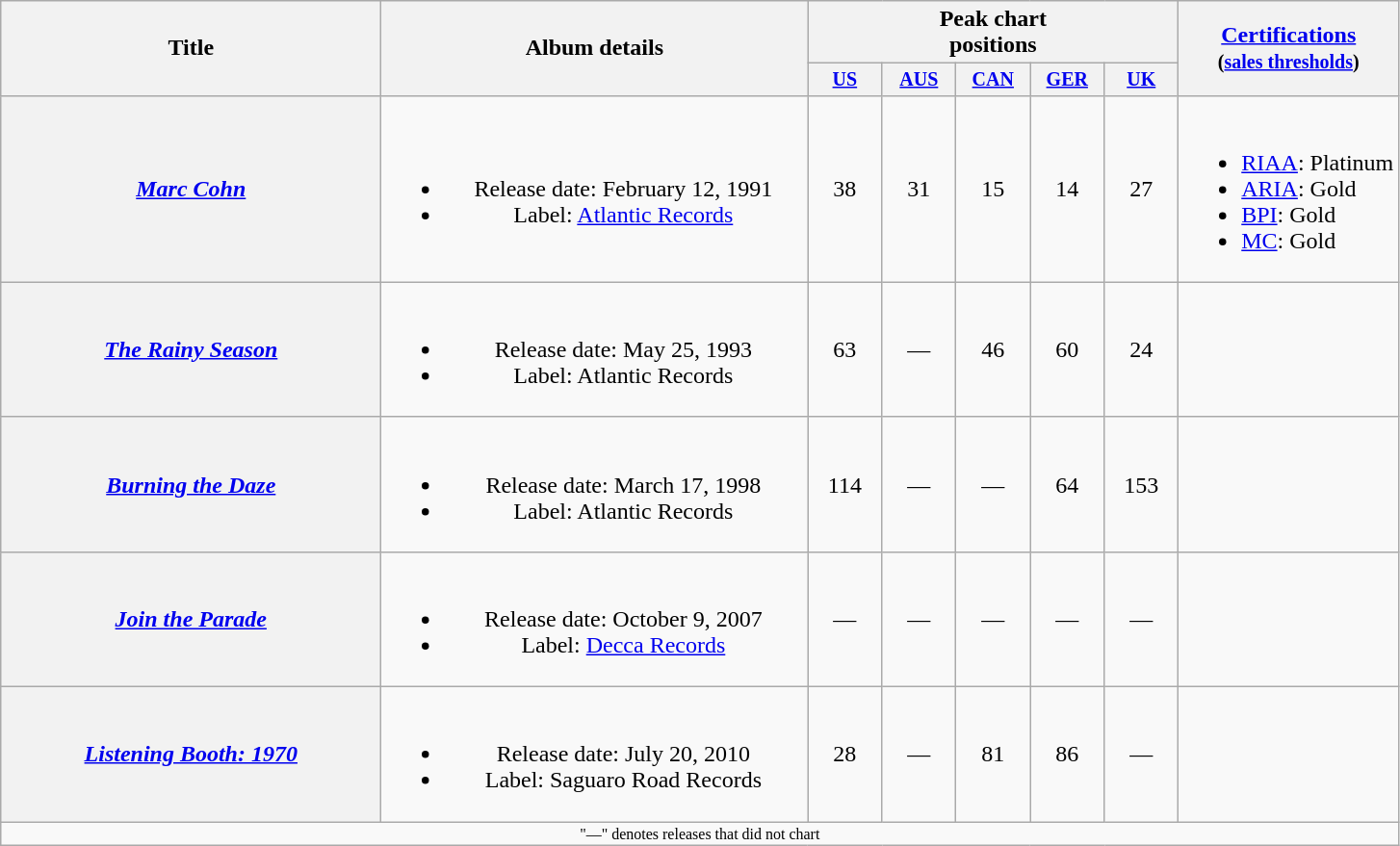<table class="wikitable plainrowheaders" style="text-align:center;">
<tr>
<th rowspan=2 style="width:16em;">Title</th>
<th rowspan=2 style="width:18em;">Album details</th>
<th colspan=5>Peak chart<br>positions</th>
<th rowspan=2><a href='#'>Certifications</a><br><small>(<a href='#'>sales thresholds</a>)</small></th>
</tr>
<tr style="font-size:smaller;">
<th style="width:45px;"><a href='#'>US</a></th>
<th style="width:45px;"><a href='#'>AUS</a></th>
<th style="width:45px;"><a href='#'>CAN</a></th>
<th style="width:45px;"><a href='#'>GER</a></th>
<th style="width:45px;"><a href='#'>UK</a></th>
</tr>
<tr>
<th scope=row><em><a href='#'>Marc Cohn</a></em></th>
<td><br><ul><li>Release date: February 12, 1991</li><li>Label: <a href='#'>Atlantic Records</a></li></ul></td>
<td>38</td>
<td>31</td>
<td>15</td>
<td>14</td>
<td>27</td>
<td style="text-align:left;"><br><ul><li><a href='#'>RIAA</a>: Platinum</li><li><a href='#'>ARIA</a>: Gold</li><li><a href='#'>BPI</a>: Gold</li><li><a href='#'>MC</a>: Gold</li></ul></td>
</tr>
<tr>
<th scope=row><em><a href='#'>The Rainy Season</a></em></th>
<td><br><ul><li>Release date: May 25, 1993</li><li>Label: Atlantic Records</li></ul></td>
<td>63</td>
<td>—</td>
<td>46</td>
<td>60</td>
<td>24</td>
<td></td>
</tr>
<tr>
<th scope=row><em><a href='#'>Burning the Daze</a></em></th>
<td><br><ul><li>Release date: March 17, 1998</li><li>Label: Atlantic Records</li></ul></td>
<td>114</td>
<td>—</td>
<td>—</td>
<td>64</td>
<td>153</td>
<td></td>
</tr>
<tr>
<th scope=row><em><a href='#'>Join the Parade</a></em></th>
<td><br><ul><li>Release date: October 9, 2007</li><li>Label: <a href='#'>Decca Records</a></li></ul></td>
<td>—</td>
<td>—</td>
<td>—</td>
<td>—</td>
<td>—</td>
<td></td>
</tr>
<tr>
<th scope=row><em><a href='#'>Listening Booth: 1970</a></em></th>
<td><br><ul><li>Release date: July 20, 2010</li><li>Label: Saguaro Road Records</li></ul></td>
<td>28</td>
<td>—</td>
<td>81</td>
<td>86</td>
<td>—</td>
<td></td>
</tr>
<tr>
<td colspan="8" style="font-size:8pt">"—" denotes releases that did not chart</td>
</tr>
</table>
